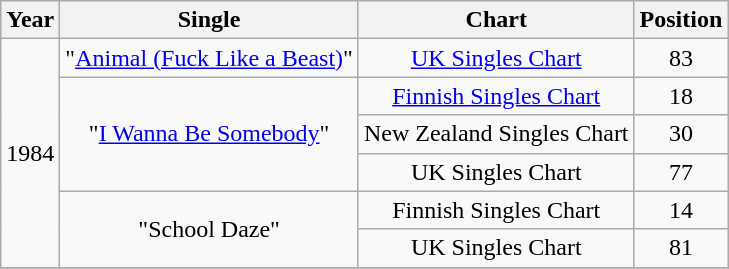<table class="wikitable">
<tr>
<th>Year</th>
<th>Single</th>
<th>Chart</th>
<th>Position</th>
</tr>
<tr>
<td align="center" rowspan="6">1984</td>
<td align="center">"<a href='#'>Animal (Fuck Like a Beast)</a>"</td>
<td align="center"><a href='#'>UK Singles Chart</a></td>
<td align="center">83</td>
</tr>
<tr>
<td align="center" rowspan="3">"<a href='#'>I Wanna Be Somebody</a>"</td>
<td align="center"><a href='#'>Finnish Singles Chart</a></td>
<td align="center">18</td>
</tr>
<tr>
<td align="center">New Zealand Singles Chart</td>
<td align="center">30</td>
</tr>
<tr>
<td align="center">UK Singles Chart</td>
<td align="center">77</td>
</tr>
<tr>
<td align="center" rowspan="2">"School Daze"</td>
<td align="center">Finnish Singles Chart</td>
<td align="center">14</td>
</tr>
<tr>
<td align="center">UK Singles Chart</td>
<td align="center">81</td>
</tr>
<tr>
</tr>
</table>
